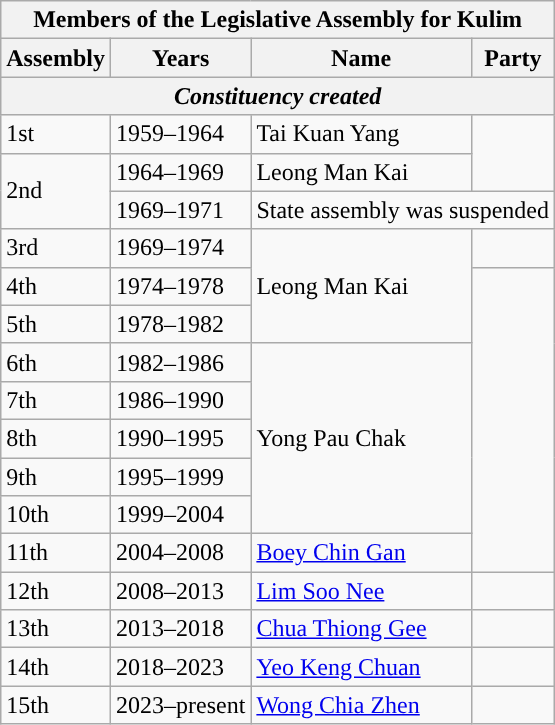<table class="wikitable">
<tr>
<th colspan="4">Members of the Legislative Assembly for Kulim</th>
</tr>
<tr>
<th>Assembly</th>
<th>Years</th>
<th>Name</th>
<th>Party</th>
</tr>
<tr>
<th colspan="4"><em>Constituency created</em></th>
</tr>
<tr>
<td>1st</td>
<td>1959–1964</td>
<td>Tai Kuan Yang</td>
<td rowspan="2"></td>
</tr>
<tr>
<td rowspan="2">2nd</td>
<td>1964–1969</td>
<td>Leong Man Kai</td>
</tr>
<tr>
<td>1969–1971</td>
<td colspan="2" align="center">State assembly was suspended</td>
</tr>
<tr>
<td>3rd</td>
<td>1969–1974</td>
<td rowspan="3">Leong Man Kai</td>
<td></td>
</tr>
<tr>
<td>4th</td>
<td>1974–1978</td>
<td rowspan="8"></td>
</tr>
<tr>
<td>5th</td>
<td>1978–1982</td>
</tr>
<tr>
<td>6th</td>
<td>1982–1986</td>
<td rowspan="5">Yong Pau Chak</td>
</tr>
<tr>
<td>7th</td>
<td>1986–1990</td>
</tr>
<tr>
<td>8th</td>
<td>1990–1995</td>
</tr>
<tr>
<td>9th</td>
<td>1995–1999</td>
</tr>
<tr>
<td>10th</td>
<td>1999–2004</td>
</tr>
<tr>
<td>11th</td>
<td>2004–2008</td>
<td><a href='#'>Boey Chin Gan</a></td>
</tr>
<tr>
<td>12th</td>
<td>2008–2013</td>
<td><a href='#'>Lim Soo Nee</a></td>
<td></td>
</tr>
<tr>
<td>13th</td>
<td>2013–2018</td>
<td><a href='#'>Chua Thiong Gee</a></td>
<td></td>
</tr>
<tr>
<td>14th</td>
<td>2018–2023</td>
<td><a href='#'>Yeo Keng Chuan</a></td>
<td></td>
</tr>
<tr>
<td>15th</td>
<td>2023–present</td>
<td><a href='#'>Wong Chia Zhen</a></td>
<td></td>
</tr>
</table>
